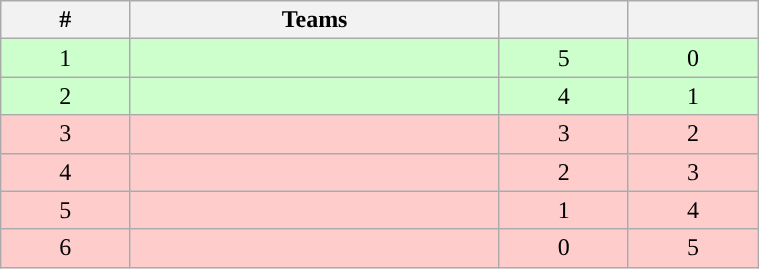<table class="wikitable" width="40%" style="text-align:center;">
<tr>
<th width="7%">#</th>
<th width="20%">Teams</th>
<th width="7%"></th>
<th width="7%"></th>
</tr>
<tr bgcolor="#cfc">
<td>1</td>
<td align="left"></td>
<td>5</td>
<td>0</td>
</tr>
<tr bgcolor="#cfc">
<td>2</td>
<td align="left"></td>
<td>4</td>
<td>1</td>
</tr>
<tr bgcolor=#fcc>
<td>3</td>
<td align="left"></td>
<td>3</td>
<td>2</td>
</tr>
<tr bgcolor=#fcc>
<td>4</td>
<td align="left"></td>
<td>2</td>
<td>3</td>
</tr>
<tr bgcolor=#fcc>
<td>5</td>
<td align="left"></td>
<td>1</td>
<td>4</td>
</tr>
<tr bgcolor=#fcc>
<td>6</td>
<td align="left"></td>
<td>0</td>
<td>5</td>
</tr>
</table>
